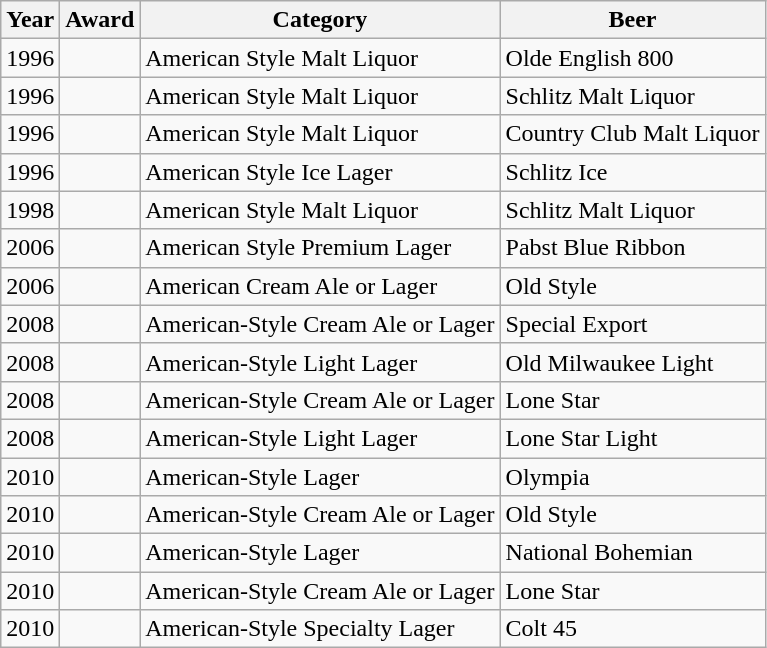<table class="wikitable sortable">
<tr>
<th>Year</th>
<th>Award</th>
<th>Category</th>
<th>Beer</th>
</tr>
<tr>
<td>1996</td>
<td></td>
<td>American Style Malt Liquor</td>
<td>Olde English 800</td>
</tr>
<tr>
<td>1996</td>
<td></td>
<td>American Style Malt Liquor</td>
<td>Schlitz Malt Liquor</td>
</tr>
<tr>
<td>1996</td>
<td></td>
<td>American Style Malt Liquor</td>
<td>Country Club Malt Liquor</td>
</tr>
<tr>
<td>1996</td>
<td></td>
<td>American Style Ice Lager</td>
<td>Schlitz Ice</td>
</tr>
<tr>
<td>1998</td>
<td></td>
<td>American Style Malt Liquor</td>
<td>Schlitz Malt Liquor</td>
</tr>
<tr>
<td>2006</td>
<td></td>
<td>American Style Premium Lager</td>
<td>Pabst Blue Ribbon</td>
</tr>
<tr>
<td>2006</td>
<td></td>
<td>American Cream Ale or Lager</td>
<td>Old Style</td>
</tr>
<tr>
<td>2008</td>
<td></td>
<td>American-Style Cream Ale or Lager</td>
<td>Special Export</td>
</tr>
<tr>
<td>2008</td>
<td></td>
<td>American-Style Light Lager</td>
<td>Old Milwaukee Light</td>
</tr>
<tr>
<td>2008</td>
<td></td>
<td>American-Style Cream Ale or Lager</td>
<td>Lone Star</td>
</tr>
<tr>
<td>2008</td>
<td></td>
<td>American-Style Light Lager</td>
<td>Lone Star Light</td>
</tr>
<tr>
<td>2010</td>
<td></td>
<td>American-Style Lager</td>
<td>Olympia</td>
</tr>
<tr>
<td>2010</td>
<td></td>
<td>American-Style Cream Ale or Lager</td>
<td>Old Style</td>
</tr>
<tr>
<td>2010</td>
<td></td>
<td>American-Style Lager</td>
<td>National Bohemian</td>
</tr>
<tr>
<td>2010</td>
<td></td>
<td>American-Style Cream Ale or Lager</td>
<td>Lone Star</td>
</tr>
<tr>
<td>2010</td>
<td></td>
<td>American-Style Specialty Lager</td>
<td>Colt 45</td>
</tr>
</table>
